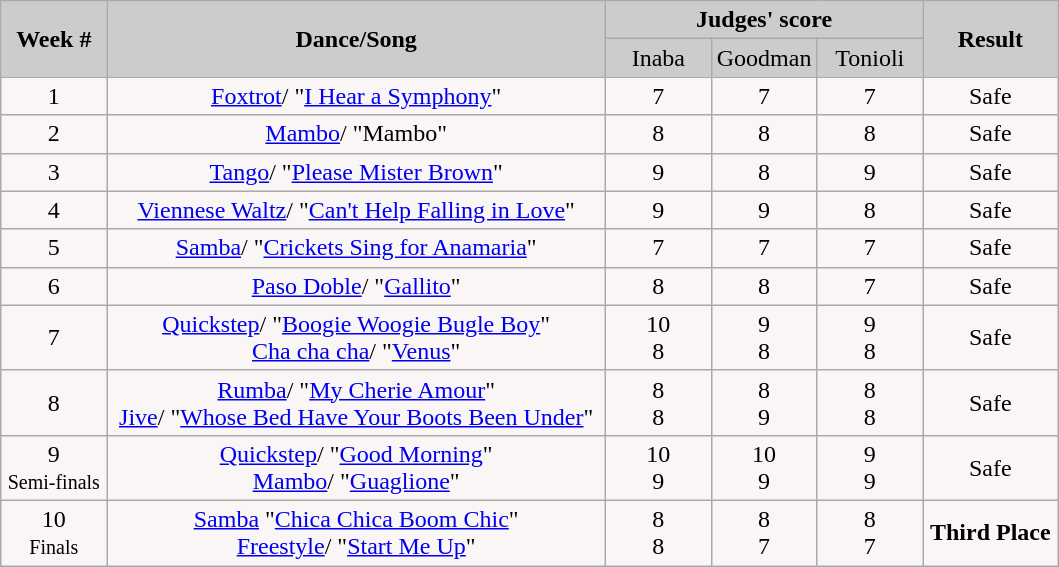<table class="wikitable" style="float:left;">
<tr style="text-align:Center; background:#ccc;">
<td rowspan="2"><strong>Week #</strong></td>
<td rowspan="2"><strong>Dance/Song</strong></td>
<td colspan="3"><strong>Judges' score</strong></td>
<td rowspan="2"><strong>Result</strong></td>
</tr>
<tr style="text-align:center; background:#ccc;">
<td style="width:10%; ">Inaba</td>
<td style="width:10%; ">Goodman</td>
<td style="width:10%; ">Tonioli</td>
</tr>
<tr style="text-align:center; background:#faf6f6;">
<td>1</td>
<td><a href='#'>Foxtrot</a>/ "<a href='#'>I Hear a Symphony</a>"</td>
<td>7</td>
<td>7</td>
<td>7</td>
<td>Safe</td>
</tr>
<tr>
<td style="text-align:center; background:#faf6f6;">2</td>
<td style="text-align:center; background:#faf6f6;"><a href='#'>Mambo</a>/ "Mambo"</td>
<td style="text-align:center; background:#faf6f6;">8</td>
<td style="text-align:center; background:#faf6f6;">8</td>
<td style="text-align:center; background:#faf6f6;">8</td>
<td style="text-align:center; background:#faf6f6;">Safe</td>
</tr>
<tr>
<td style="text-align:center; background:#faf6f6;">3</td>
<td style="text-align:center; background:#faf6f6;"><a href='#'>Tango</a>/ "<a href='#'>Please Mister Brown</a>"</td>
<td style="text-align:center; background:#faf6f6;">9</td>
<td style="text-align:center; background:#faf6f6;">8</td>
<td style="text-align:center; background:#faf6f6;">9</td>
<td style="text-align:center; background:#faf6f6;">Safe</td>
</tr>
<tr style="text-align:center; background:#faf6f6;">
<td>4</td>
<td><a href='#'>Viennese Waltz</a>/ "<a href='#'>Can't Help Falling in Love</a>"</td>
<td>9</td>
<td>9</td>
<td>8</td>
<td>Safe</td>
</tr>
<tr>
<td style="text-align:center; background:#faf6f6;">5</td>
<td style="text-align:center; background:#faf6f6;"><a href='#'>Samba</a>/ "<a href='#'>Crickets Sing for Anamaria</a>"</td>
<td style="text-align:center; background:#faf6f6;">7</td>
<td style="text-align:center; background:#faf6f6;">7</td>
<td style="text-align:center; background:#faf6f6;">7</td>
<td style="text-align:center; background:#faf6f6;">Safe</td>
</tr>
<tr style="text-align:center; background:#faf6f6;">
<td>6</td>
<td><a href='#'>Paso Doble</a>/ "<a href='#'>Gallito</a>"</td>
<td>8</td>
<td>8</td>
<td>7</td>
<td>Safe</td>
</tr>
<tr>
<td style="text-align:center; background:#faf6f6;">7</td>
<td style="text-align:center; background:#faf6f6;"><a href='#'>Quickstep</a>/ "<a href='#'>Boogie Woogie Bugle Boy</a>"<br><a href='#'>Cha cha cha</a>/ "<a href='#'>Venus</a>"</td>
<td style="text-align:center; background:#faf6f6;">10<br>8</td>
<td style="text-align:center; background:#faf6f6;">9<br>8</td>
<td style="text-align:center; background:#faf6f6;">9<br>8</td>
<td style="text-align:center; background:#faf6f6;">Safe</td>
</tr>
<tr>
<td style="text-align:center; background:#faf6f6;">8</td>
<td style="text-align:center; background:#faf6f6;"><a href='#'>Rumba</a>/ "<a href='#'>My Cherie Amour</a>"<br><a href='#'>Jive</a>/ "<a href='#'>Whose Bed Have Your Boots Been Under</a>"</td>
<td style="text-align:center; background:#faf6f6;">8<br>8</td>
<td style="text-align:center; background:#faf6f6;">8<br>9</td>
<td style="text-align:center; background:#faf6f6;">8<br>8</td>
<td style="text-align:center; background:#faf6f6;">Safe</td>
</tr>
<tr>
<td style="text-align:center; background:#faf6f6;">9<br><small>Semi-finals</small></td>
<td style="text-align:center; background:#faf6f6;"><a href='#'>Quickstep</a>/ "<a href='#'>Good Morning</a>"<br><a href='#'>Mambo</a>/ "<a href='#'>Guaglione</a>"</td>
<td style="text-align:center; background:#faf6f6;">10<br>9</td>
<td style="text-align:center; background:#faf6f6;">10<br>9</td>
<td style="text-align:center; background:#faf6f6;">9<br>9</td>
<td style="text-align:center; background:#faf6f6;">Safe</td>
</tr>
<tr>
<td style="text-align:center; background:#faf6f6;">10<br><small>Finals</small></td>
<td style="text-align:center; background:#faf6f6;"><a href='#'>Samba</a> "<a href='#'>Chica Chica Boom Chic</a>"<br><a href='#'>Freestyle</a>/ "<a href='#'>Start Me Up</a>"</td>
<td style="text-align:center; background:#faf6f6;">8<br>8</td>
<td style="text-align:center; background:#faf6f6;">8<br>7</td>
<td style="text-align:center; background:#faf6f6;">8<br>7</td>
<td style="text-align:center; background:#faf6f6;"><strong>Third Place</strong></td>
</tr>
</table>
